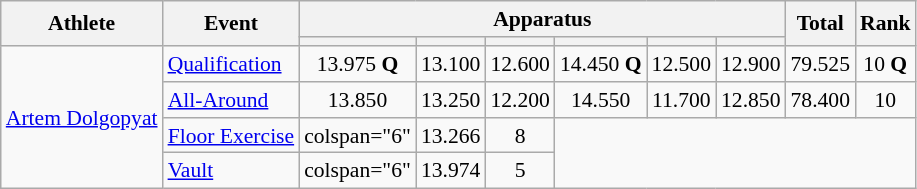<table class="wikitable" style="font-size:90%">
<tr>
<th rowspan=2>Athlete</th>
<th rowspan=2>Event</th>
<th colspan =6>Apparatus</th>
<th rowspan=2>Total</th>
<th rowspan=2>Rank</th>
</tr>
<tr style="font-size:95%">
<th></th>
<th></th>
<th></th>
<th></th>
<th></th>
<th></th>
</tr>
<tr align=center>
<td rowspan="4" align="left"><a href='#'>Artem Dolgopyat</a></td>
<td align=left><a href='#'>Qualification</a></td>
<td>13.975 <strong>Q</strong></td>
<td>13.100</td>
<td>12.600</td>
<td>14.450 <strong>Q</strong></td>
<td>12.500</td>
<td>12.900</td>
<td>79.525</td>
<td>10 <strong>Q</strong></td>
</tr>
<tr align=center>
<td align=left><a href='#'>All-Around</a></td>
<td>13.850</td>
<td>13.250</td>
<td>12.200</td>
<td>14.550</td>
<td>11.700</td>
<td>12.850</td>
<td>78.400</td>
<td>10</td>
</tr>
<tr align=center>
<td align=left><a href='#'>Floor Exercise</a></td>
<td>colspan="6" </td>
<td>13.266</td>
<td>8</td>
</tr>
<tr align=center>
<td align=left><a href='#'>Vault</a></td>
<td>colspan="6" </td>
<td>13.974</td>
<td>5</td>
</tr>
</table>
